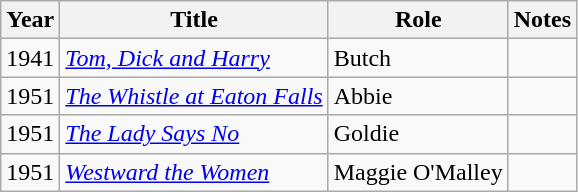<table class="wikitable">
<tr>
<th>Year</th>
<th>Title</th>
<th>Role</th>
<th>Notes</th>
</tr>
<tr>
<td>1941</td>
<td><em><a href='#'>Tom, Dick and Harry</a></em></td>
<td>Butch</td>
<td></td>
</tr>
<tr>
<td>1951</td>
<td><em><a href='#'>The Whistle at Eaton Falls</a></em></td>
<td>Abbie</td>
<td></td>
</tr>
<tr>
<td>1951</td>
<td><em><a href='#'>The Lady Says No</a></em></td>
<td>Goldie</td>
<td></td>
</tr>
<tr>
<td>1951</td>
<td><em><a href='#'>Westward the Women</a></em></td>
<td>Maggie O'Malley</td>
<td></td>
</tr>
</table>
